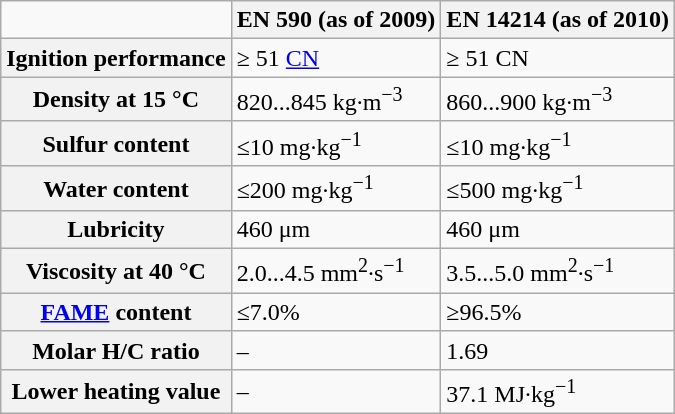<table class="wikitable">
<tr>
<td></td>
<th>EN 590 (as of 2009)</th>
<th>EN 14214 (as of 2010)</th>
</tr>
<tr>
<th>Ignition performance</th>
<td>≥ 51 <a href='#'>CN</a></td>
<td>≥ 51 CN</td>
</tr>
<tr>
<th>Density at 15 °C</th>
<td>820...845 kg·m<sup>−3</sup></td>
<td>860...900 kg·m<sup>−3</sup></td>
</tr>
<tr>
<th>Sulfur content</th>
<td>≤10 mg·kg<sup>−1</sup></td>
<td>≤10 mg·kg<sup>−1</sup></td>
</tr>
<tr>
<th>Water content</th>
<td>≤200 mg·kg<sup>−1</sup></td>
<td>≤500 mg·kg<sup>−1</sup></td>
</tr>
<tr>
<th>Lubricity</th>
<td>460 μm</td>
<td>460 μm</td>
</tr>
<tr>
<th>Viscosity at 40 °C</th>
<td>2.0...4.5 mm<sup>2</sup>·s<sup>−1</sup></td>
<td>3.5...5.0 mm<sup>2</sup>·s<sup>−1</sup></td>
</tr>
<tr>
<th><a href='#'>FAME</a> content</th>
<td>≤7.0%</td>
<td>≥96.5%</td>
</tr>
<tr>
<th>Molar H/C ratio</th>
<td>–</td>
<td>1.69</td>
</tr>
<tr>
<th>Lower heating value</th>
<td>–</td>
<td>37.1 MJ·kg<sup>−1</sup></td>
</tr>
</table>
